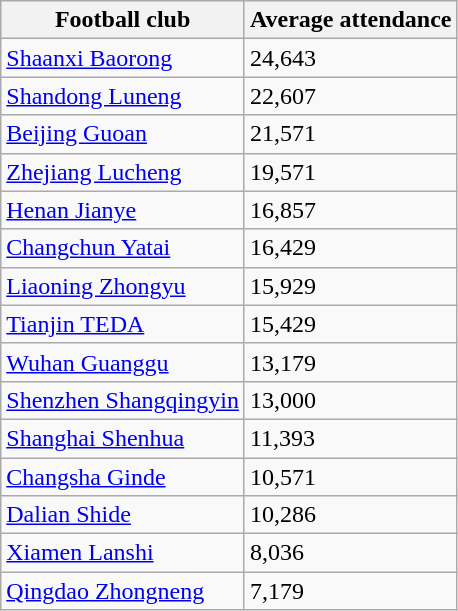<table class="wikitable">
<tr>
<th>Football club</th>
<th>Average attendance</th>
</tr>
<tr>
<td><a href='#'>Shaanxi Baorong</a></td>
<td>24,643</td>
</tr>
<tr>
<td><a href='#'>Shandong Luneng</a></td>
<td>22,607</td>
</tr>
<tr>
<td><a href='#'>Beijing Guoan</a></td>
<td>21,571</td>
</tr>
<tr>
<td><a href='#'>Zhejiang Lucheng</a></td>
<td>19,571</td>
</tr>
<tr>
<td><a href='#'>Henan Jianye</a></td>
<td>16,857</td>
</tr>
<tr>
<td><a href='#'>Changchun Yatai</a></td>
<td>16,429</td>
</tr>
<tr>
<td><a href='#'>Liaoning Zhongyu</a></td>
<td>15,929</td>
</tr>
<tr>
<td><a href='#'>Tianjin TEDA</a></td>
<td>15,429</td>
</tr>
<tr>
<td><a href='#'>Wuhan Guanggu</a></td>
<td>13,179</td>
</tr>
<tr>
<td><a href='#'>Shenzhen Shangqingyin</a></td>
<td>13,000</td>
</tr>
<tr>
<td><a href='#'>Shanghai Shenhua</a></td>
<td>11,393</td>
</tr>
<tr>
<td><a href='#'>Changsha Ginde</a></td>
<td>10,571</td>
</tr>
<tr>
<td><a href='#'>Dalian Shide</a></td>
<td>10,286</td>
</tr>
<tr>
<td><a href='#'>Xiamen Lanshi</a></td>
<td>8,036</td>
</tr>
<tr>
<td><a href='#'>Qingdao Zhongneng</a></td>
<td>7,179</td>
</tr>
</table>
